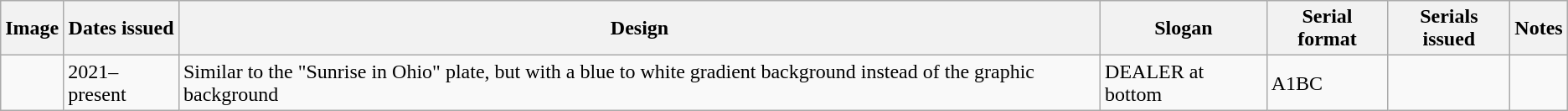<table class="wikitable">
<tr>
<th>Image</th>
<th>Dates issued</th>
<th>Design</th>
<th>Slogan</th>
<th>Serial format</th>
<th>Serials issued</th>
<th>Notes</th>
</tr>
<tr>
<td></td>
<td>2021–present</td>
<td>Similar to the "Sunrise in Ohio" plate, but with a blue to white gradient background instead of the graphic background</td>
<td>DEALER at bottom</td>
<td> A1BC</td>
<td></td>
<td></td>
</tr>
</table>
